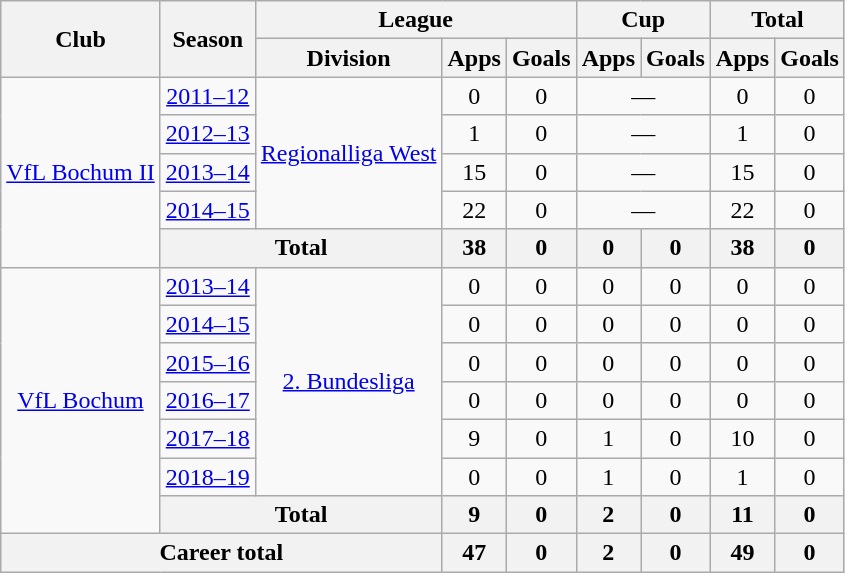<table class="wikitable" style="text-align:center">
<tr>
<th rowspan="2">Club</th>
<th rowspan="2">Season</th>
<th colspan="3">League</th>
<th colspan="2">Cup</th>
<th colspan="2">Total</th>
</tr>
<tr>
<th>Division</th>
<th>Apps</th>
<th>Goals</th>
<th>Apps</th>
<th>Goals</th>
<th>Apps</th>
<th>Goals</th>
</tr>
<tr>
<td rowspan="5"><a href='#'>VfL Bochum II</a></td>
<td><a href='#'>2011–12</a></td>
<td rowspan="4"><a href='#'>Regionalliga West</a></td>
<td>0</td>
<td>0</td>
<td colspan="2">—</td>
<td>0</td>
<td>0</td>
</tr>
<tr>
<td><a href='#'>2012–13</a></td>
<td>1</td>
<td>0</td>
<td colspan="2">—</td>
<td>1</td>
<td>0</td>
</tr>
<tr>
<td><a href='#'>2013–14</a></td>
<td>15</td>
<td>0</td>
<td colspan="2">—</td>
<td>15</td>
<td>0</td>
</tr>
<tr>
<td><a href='#'>2014–15</a></td>
<td>22</td>
<td>0</td>
<td colspan="2">—</td>
<td>22</td>
<td>0</td>
</tr>
<tr>
<th colspan="2">Total</th>
<th>38</th>
<th>0</th>
<th>0</th>
<th>0</th>
<th>38</th>
<th>0</th>
</tr>
<tr>
<td rowspan="7"><a href='#'>VfL Bochum</a></td>
<td><a href='#'>2013–14</a></td>
<td rowspan="6"><a href='#'>2. Bundesliga</a></td>
<td>0</td>
<td>0</td>
<td>0</td>
<td>0</td>
<td>0</td>
<td>0</td>
</tr>
<tr>
<td><a href='#'>2014–15</a></td>
<td>0</td>
<td>0</td>
<td>0</td>
<td>0</td>
<td>0</td>
<td>0</td>
</tr>
<tr>
<td><a href='#'>2015–16</a></td>
<td>0</td>
<td>0</td>
<td>0</td>
<td>0</td>
<td>0</td>
<td>0</td>
</tr>
<tr>
<td><a href='#'>2016–17</a></td>
<td>0</td>
<td>0</td>
<td>0</td>
<td>0</td>
<td>0</td>
<td>0</td>
</tr>
<tr>
<td><a href='#'>2017–18</a></td>
<td>9</td>
<td>0</td>
<td>1</td>
<td>0</td>
<td>10</td>
<td>0</td>
</tr>
<tr>
<td><a href='#'>2018–19</a></td>
<td>0</td>
<td>0</td>
<td>1</td>
<td>0</td>
<td>1</td>
<td>0</td>
</tr>
<tr>
<th colspan="2">Total</th>
<th>9</th>
<th>0</th>
<th>2</th>
<th>0</th>
<th>11</th>
<th>0</th>
</tr>
<tr>
<th colspan="3">Career total</th>
<th>47</th>
<th>0</th>
<th>2</th>
<th>0</th>
<th>49</th>
<th>0</th>
</tr>
</table>
